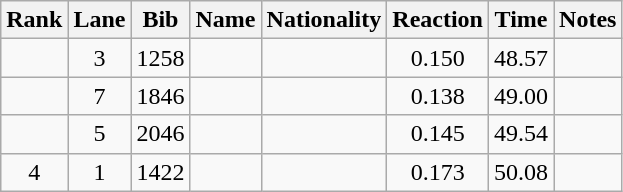<table class="wikitable sortable" style="text-align:center">
<tr>
<th>Rank</th>
<th>Lane</th>
<th>Bib</th>
<th>Name</th>
<th>Nationality</th>
<th>Reaction</th>
<th>Time</th>
<th>Notes</th>
</tr>
<tr>
<td></td>
<td>3</td>
<td>1258</td>
<td align=left></td>
<td align=left></td>
<td>0.150</td>
<td>48.57</td>
<td></td>
</tr>
<tr>
<td></td>
<td>7</td>
<td>1846</td>
<td align=left></td>
<td align=left></td>
<td>0.138</td>
<td>49.00</td>
<td></td>
</tr>
<tr>
<td></td>
<td>5</td>
<td>2046</td>
<td align=left></td>
<td align=left></td>
<td>0.145</td>
<td>49.54</td>
<td></td>
</tr>
<tr>
<td>4</td>
<td>1</td>
<td>1422</td>
<td align=left></td>
<td align=left></td>
<td>0.173</td>
<td>50.08</td>
<td></td>
</tr>
</table>
